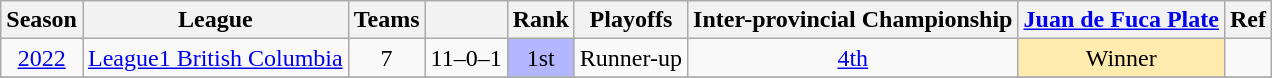<table class="wikitable" style="text-align: center;">
<tr>
<th>Season</th>
<th>League</th>
<th>Teams</th>
<th></th>
<th>Rank</th>
<th>Playoffs</th>
<th>Inter-provincial Championship</th>
<th><a href='#'>Juan de Fuca Plate</a></th>
<th>Ref</th>
</tr>
<tr>
<td><a href='#'>2022</a></td>
<td rowspan="1"><a href='#'>League1 British Columbia</a></td>
<td>7</td>
<td>11–0–1</td>
<td bgcolor="B3B7FF">1st</td>
<td>Runner-up</td>
<td><a href='#'>4th</a></td>
<td bgcolor="FFEBAD">Winner</td>
<td></td>
</tr>
<tr>
</tr>
</table>
